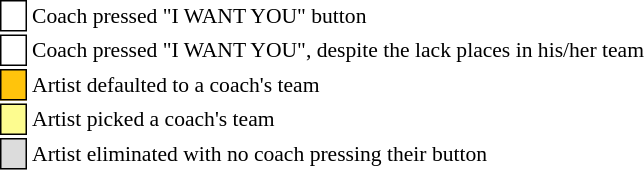<table class="toccolours" style="font-size: 90%; white-space: nowrap;">
<tr>
<td style="background:white; border: 1px solid black;"> <strong></strong> </td>
<td>Coach pressed "I WANT YOU" button</td>
</tr>
<tr>
<td style="background:white; border: 1px solid black;"> <strong></strong> </td>
<td>Coach pressed "I WANT YOU", despite the lack places in his/her team</td>
</tr>
<tr>
<td style="background:#ffc40c; border: 1px solid black">    </td>
<td>Artist defaulted to a coach's team</td>
</tr>
<tr>
<td style="background:#fdfc8f; border: 1px solid black;">    </td>
<td style="padding-right:8px">Artist picked a coach's team</td>
</tr>
<tr>
<td style="background:#dcdcdc; border: 1px solid black">    </td>
<td>Artist eliminated with no coach pressing their button</td>
</tr>
<tr>
</tr>
</table>
